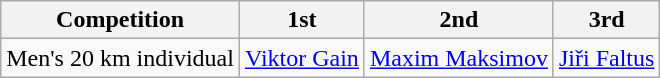<table class="wikitable">
<tr>
<th>Competition</th>
<th>1st</th>
<th>2nd</th>
<th>3rd</th>
</tr>
<tr>
<td>Men's 20 km individual</td>
<td> <a href='#'>Viktor Gain</a></td>
<td> <a href='#'>Maxim Maksimov</a></td>
<td> <a href='#'>Jiři Faltus</a></td>
</tr>
</table>
